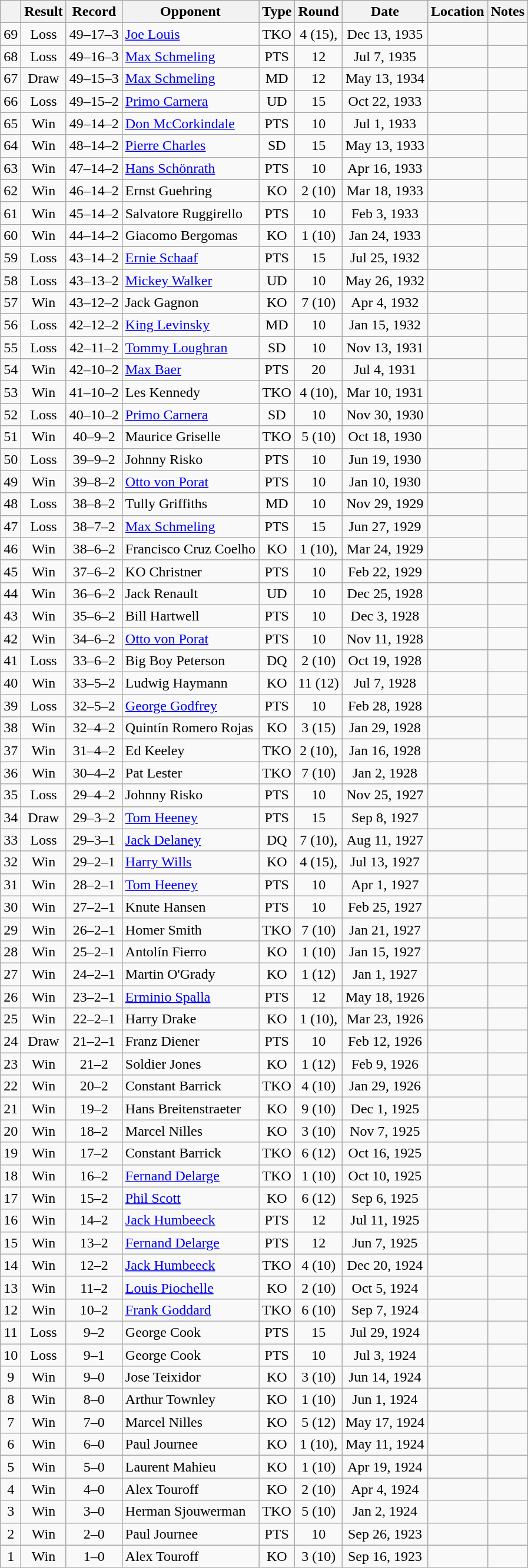<table class="wikitable mw-collapsible" style="text-align:center">
<tr>
<th></th>
<th>Result</th>
<th>Record</th>
<th>Opponent</th>
<th>Type</th>
<th>Round</th>
<th>Date</th>
<th>Location</th>
<th>Notes</th>
</tr>
<tr>
<td>69</td>
<td>Loss</td>
<td>49–17–3</td>
<td align=left><a href='#'>Joe Louis</a></td>
<td>TKO</td>
<td>4 (15), </td>
<td>Dec 13, 1935</td>
<td style="text-align:left;"></td>
<td></td>
</tr>
<tr>
<td>68</td>
<td>Loss</td>
<td>49–16–3</td>
<td align=left><a href='#'>Max Schmeling</a></td>
<td>PTS</td>
<td>12</td>
<td>Jul 7, 1935</td>
<td style="text-align:left;"></td>
<td></td>
</tr>
<tr>
<td>67</td>
<td>Draw</td>
<td>49–15–3</td>
<td align=left><a href='#'>Max Schmeling</a></td>
<td>MD</td>
<td>12</td>
<td>May 13, 1934</td>
<td style="text-align:left;"></td>
<td style="text-align:left;"></td>
</tr>
<tr>
<td>66</td>
<td>Loss</td>
<td>49–15–2</td>
<td align=left><a href='#'>Primo Carnera</a></td>
<td>UD</td>
<td>15</td>
<td>Oct 22, 1933</td>
<td style="text-align:left;"></td>
<td style="text-align:left;"></td>
</tr>
<tr>
<td>65</td>
<td>Win</td>
<td>49–14–2</td>
<td align=left><a href='#'>Don McCorkindale</a></td>
<td>PTS</td>
<td>10</td>
<td>Jul 1, 1933</td>
<td style="text-align:left;"></td>
<td></td>
</tr>
<tr>
<td>64</td>
<td>Win</td>
<td>48–14–2</td>
<td align=left><a href='#'>Pierre Charles</a></td>
<td>SD</td>
<td>15</td>
<td>May 13, 1933</td>
<td style="text-align:left;"></td>
<td style="text-align:left;"></td>
</tr>
<tr>
<td>63</td>
<td>Win</td>
<td>47–14–2</td>
<td align=left><a href='#'>Hans Schönrath</a></td>
<td>PTS</td>
<td>10</td>
<td>Apr 16, 1933</td>
<td style="text-align:left;"></td>
<td></td>
</tr>
<tr>
<td>62</td>
<td>Win</td>
<td>46–14–2</td>
<td align=left>Ernst Guehring</td>
<td>KO</td>
<td>2 (10)</td>
<td>Mar 18, 1933</td>
<td style="text-align:left;"></td>
<td></td>
</tr>
<tr>
<td>61</td>
<td>Win</td>
<td>45–14–2</td>
<td align=left>Salvatore Ruggirello</td>
<td>PTS</td>
<td>10</td>
<td>Feb 3, 1933</td>
<td style="text-align:left;"></td>
<td></td>
</tr>
<tr>
<td>60</td>
<td>Win</td>
<td>44–14–2</td>
<td align=left>Giacomo Bergomas</td>
<td>KO</td>
<td>1 (10)</td>
<td>Jan 24, 1933</td>
<td style="text-align:left;"></td>
<td></td>
</tr>
<tr>
<td>59</td>
<td>Loss</td>
<td>43–14–2</td>
<td align=left><a href='#'>Ernie Schaaf</a></td>
<td>PTS</td>
<td>15</td>
<td>Jul 25, 1932</td>
<td style="text-align:left;"></td>
<td></td>
</tr>
<tr>
<td>58</td>
<td>Loss</td>
<td>43–13–2</td>
<td align=left><a href='#'>Mickey Walker</a></td>
<td>UD</td>
<td>10</td>
<td>May 26, 1932</td>
<td style="text-align:left;"></td>
<td></td>
</tr>
<tr>
<td>57</td>
<td>Win</td>
<td>43–12–2</td>
<td align=left>Jack Gagnon</td>
<td>KO</td>
<td>7 (10)</td>
<td>Apr 4, 1932</td>
<td style="text-align:left;"></td>
<td></td>
</tr>
<tr>
<td>56</td>
<td>Loss</td>
<td>42–12–2</td>
<td align=left><a href='#'>King Levinsky</a></td>
<td>MD</td>
<td>10</td>
<td>Jan 15, 1932</td>
<td style="text-align:left;"></td>
<td></td>
</tr>
<tr>
<td>55</td>
<td>Loss</td>
<td>42–11–2</td>
<td align=left><a href='#'>Tommy Loughran</a></td>
<td>SD</td>
<td>10</td>
<td>Nov 13, 1931</td>
<td style="text-align:left;"></td>
<td></td>
</tr>
<tr>
<td>54</td>
<td>Win</td>
<td>42–10–2</td>
<td align=left><a href='#'>Max Baer</a></td>
<td>PTS</td>
<td>20</td>
<td>Jul 4, 1931</td>
<td style="text-align:left;"></td>
<td></td>
</tr>
<tr>
<td>53</td>
<td>Win</td>
<td>41–10–2</td>
<td align=left>Les Kennedy</td>
<td>TKO</td>
<td>4 (10), </td>
<td>Mar 10, 1931</td>
<td style="text-align:left;"></td>
<td></td>
</tr>
<tr>
<td>52</td>
<td>Loss</td>
<td>40–10–2</td>
<td align=left><a href='#'>Primo Carnera</a></td>
<td>SD</td>
<td>10</td>
<td>Nov 30, 1930</td>
<td style="text-align:left;"></td>
<td></td>
</tr>
<tr>
<td>51</td>
<td>Win</td>
<td>40–9–2</td>
<td align=left>Maurice Griselle</td>
<td>TKO</td>
<td>5 (10)</td>
<td>Oct 18, 1930</td>
<td style="text-align:left;"></td>
<td></td>
</tr>
<tr>
<td>50</td>
<td>Loss</td>
<td>39–9–2</td>
<td align=left>Johnny Risko</td>
<td>PTS</td>
<td>10</td>
<td>Jun 19, 1930</td>
<td style="text-align:left;"></td>
<td></td>
</tr>
<tr>
<td>49</td>
<td>Win</td>
<td>39–8–2</td>
<td align=left><a href='#'>Otto von Porat</a></td>
<td>PTS</td>
<td>10</td>
<td>Jan 10, 1930</td>
<td style="text-align:left;"></td>
<td></td>
</tr>
<tr>
<td>48</td>
<td>Loss</td>
<td>38–8–2</td>
<td align=left>Tully Griffiths</td>
<td>MD</td>
<td>10</td>
<td>Nov 29, 1929</td>
<td style="text-align:left;"></td>
<td></td>
</tr>
<tr>
<td>47</td>
<td>Loss</td>
<td>38–7–2</td>
<td align=left><a href='#'>Max Schmeling</a></td>
<td>PTS</td>
<td>15</td>
<td>Jun 27, 1929</td>
<td style="text-align:left;"></td>
<td></td>
</tr>
<tr>
<td>46</td>
<td>Win</td>
<td>38–6–2</td>
<td align=left>Francisco Cruz Coelho</td>
<td>KO</td>
<td>1 (10), </td>
<td>Mar 24, 1929</td>
<td style="text-align:left;"></td>
<td></td>
</tr>
<tr>
<td>45</td>
<td>Win</td>
<td>37–6–2</td>
<td align=left>KO Christner</td>
<td>PTS</td>
<td>10</td>
<td>Feb 22, 1929</td>
<td style="text-align:left;"></td>
<td style="text-align:left;"></td>
</tr>
<tr>
<td>44</td>
<td>Win</td>
<td>36–6–2</td>
<td align=left>Jack Renault</td>
<td>UD</td>
<td>10</td>
<td>Dec 25, 1928</td>
<td style="text-align:left;"></td>
<td style="text-align:left;"></td>
</tr>
<tr>
<td>43</td>
<td>Win</td>
<td>35–6–2</td>
<td align=left>Bill Hartwell</td>
<td>PTS</td>
<td>10</td>
<td>Dec 3, 1928</td>
<td style="text-align:left;"></td>
<td></td>
</tr>
<tr>
<td>42</td>
<td>Win</td>
<td>34–6–2</td>
<td align=left><a href='#'>Otto von Porat</a></td>
<td>PTS</td>
<td>10</td>
<td>Nov 11, 1928</td>
<td style="text-align:left;"></td>
<td></td>
</tr>
<tr>
<td>41</td>
<td>Loss</td>
<td>33–6–2</td>
<td align=left>Big Boy Peterson</td>
<td>DQ</td>
<td>2 (10)</td>
<td>Oct 19, 1928</td>
<td style="text-align:left;"></td>
<td style="text-align:left;"></td>
</tr>
<tr>
<td>40</td>
<td>Win</td>
<td>33–5–2</td>
<td align=left>Ludwig Haymann</td>
<td>KO</td>
<td>11 (12)</td>
<td>Jul 7, 1928</td>
<td style="text-align:left;"></td>
<td style="text-align:left;"></td>
</tr>
<tr>
<td>39</td>
<td>Loss</td>
<td>32–5–2</td>
<td align=left><a href='#'>George Godfrey</a></td>
<td>PTS</td>
<td>10</td>
<td>Feb 28, 1928</td>
<td style="text-align:left;"></td>
<td></td>
</tr>
<tr>
<td>38</td>
<td>Win</td>
<td>32–4–2</td>
<td align=left>Quintín Romero Rojas</td>
<td>KO</td>
<td>3 (15)</td>
<td>Jan 29, 1928</td>
<td style="text-align:left;"></td>
<td></td>
</tr>
<tr>
<td>37</td>
<td>Win</td>
<td>31–4–2</td>
<td align=left>Ed Keeley</td>
<td>TKO</td>
<td>2 (10), </td>
<td>Jan 16, 1928</td>
<td style="text-align:left;"></td>
<td></td>
</tr>
<tr>
<td>36</td>
<td>Win</td>
<td>30–4–2</td>
<td align=left>Pat Lester</td>
<td>TKO</td>
<td>7 (10)</td>
<td>Jan 2, 1928</td>
<td style="text-align:left;"></td>
<td></td>
</tr>
<tr>
<td>35</td>
<td>Loss</td>
<td>29–4–2</td>
<td align=left>Johnny Risko</td>
<td>PTS</td>
<td>10</td>
<td>Nov 25, 1927</td>
<td style="text-align:left;"></td>
<td></td>
</tr>
<tr>
<td>34</td>
<td>Draw</td>
<td>29–3–2</td>
<td align=left><a href='#'>Tom Heeney</a></td>
<td>PTS</td>
<td>15</td>
<td>Sep 8, 1927</td>
<td style="text-align:left;"></td>
<td></td>
</tr>
<tr>
<td>33</td>
<td>Loss</td>
<td>29–3–1</td>
<td align=left><a href='#'>Jack Delaney</a></td>
<td>DQ</td>
<td>7 (10), </td>
<td>Aug 11, 1927</td>
<td style="text-align:left;"></td>
<td></td>
</tr>
<tr>
<td>32</td>
<td>Win</td>
<td>29–2–1</td>
<td align=left><a href='#'>Harry Wills</a></td>
<td>KO</td>
<td>4 (15), </td>
<td>Jul 13, 1927</td>
<td style="text-align:left;"></td>
<td></td>
</tr>
<tr>
<td>31</td>
<td>Win</td>
<td>28–2–1</td>
<td align=left><a href='#'>Tom Heeney</a></td>
<td>PTS</td>
<td>10</td>
<td>Apr 1, 1927</td>
<td style="text-align:left;"></td>
<td></td>
</tr>
<tr>
<td>30</td>
<td>Win</td>
<td>27–2–1</td>
<td align=left>Knute Hansen</td>
<td>PTS</td>
<td>10</td>
<td>Feb 25, 1927</td>
<td style="text-align:left;"></td>
<td></td>
</tr>
<tr>
<td>29</td>
<td>Win</td>
<td>26–2–1</td>
<td align=left>Homer Smith</td>
<td>TKO</td>
<td>7 (10)</td>
<td>Jan 21, 1927</td>
<td style="text-align:left;"></td>
<td></td>
</tr>
<tr>
<td>28</td>
<td>Win</td>
<td>25–2–1</td>
<td align=left>Antolín Fierro</td>
<td>KO</td>
<td>1 (10)</td>
<td>Jan 15, 1927</td>
<td style="text-align:left;"></td>
<td></td>
</tr>
<tr>
<td>27</td>
<td>Win</td>
<td>24–2–1</td>
<td align=left>Martin O'Grady</td>
<td>KO</td>
<td>1 (12)</td>
<td>Jan 1, 1927</td>
<td style="text-align:left;"></td>
<td></td>
</tr>
<tr>
<td>26</td>
<td>Win</td>
<td>23–2–1</td>
<td align=left><a href='#'>Erminio Spalla</a></td>
<td>PTS</td>
<td>12</td>
<td>May 18, 1926</td>
<td style="text-align:left;"></td>
<td style="text-align:left;"></td>
</tr>
<tr>
<td>25</td>
<td>Win</td>
<td>22–2–1</td>
<td align=left>Harry Drake</td>
<td>KO</td>
<td>1 (10), </td>
<td>Mar 23, 1926</td>
<td style="text-align:left;"></td>
<td></td>
</tr>
<tr>
<td>24</td>
<td>Draw</td>
<td>21–2–1</td>
<td align=left>Franz Diener</td>
<td>PTS</td>
<td>10</td>
<td>Feb 12, 1926</td>
<td style="text-align:left;"></td>
<td></td>
</tr>
<tr>
<td>23</td>
<td>Win</td>
<td>21–2</td>
<td align=left>Soldier Jones</td>
<td>KO</td>
<td>1 (12)</td>
<td>Feb 9, 1926</td>
<td style="text-align:left;"></td>
<td></td>
</tr>
<tr>
<td>22</td>
<td>Win</td>
<td>20–2</td>
<td align=left>Constant Barrick</td>
<td>TKO</td>
<td>4 (10)</td>
<td>Jan 29, 1926</td>
<td style="text-align:left;"></td>
<td></td>
</tr>
<tr>
<td>21</td>
<td>Win</td>
<td>19–2</td>
<td align=left>Hans Breitenstraeter</td>
<td>KO</td>
<td>9 (10)</td>
<td>Dec 1, 1925</td>
<td style="text-align:left;"></td>
<td></td>
</tr>
<tr>
<td>20</td>
<td>Win</td>
<td>18–2</td>
<td align=left>Marcel Nilles</td>
<td>KO</td>
<td>3 (10)</td>
<td>Nov 7, 1925</td>
<td style="text-align:left;"></td>
<td></td>
</tr>
<tr>
<td>19</td>
<td>Win</td>
<td>17–2</td>
<td align=left>Constant Barrick</td>
<td>TKO</td>
<td>6 (12)</td>
<td>Oct 16, 1925</td>
<td style="text-align:left;"></td>
<td></td>
</tr>
<tr>
<td>18</td>
<td>Win</td>
<td>16–2</td>
<td align=left><a href='#'>Fernand Delarge</a></td>
<td>TKO</td>
<td>1 (10)</td>
<td>Oct 10, 1925</td>
<td style="text-align:left;"></td>
<td></td>
</tr>
<tr>
<td>17</td>
<td>Win</td>
<td>15–2</td>
<td align=left><a href='#'>Phil Scott</a></td>
<td>KO</td>
<td>6 (12)</td>
<td>Sep 6, 1925</td>
<td style="text-align:left;"></td>
<td style="text-align:left;"></td>
</tr>
<tr>
<td>16</td>
<td>Win</td>
<td>14–2</td>
<td align=left><a href='#'>Jack Humbeeck</a></td>
<td>PTS</td>
<td>12</td>
<td>Jul 11, 1925</td>
<td style="text-align:left;"></td>
<td></td>
</tr>
<tr>
<td>15</td>
<td>Win</td>
<td>13–2</td>
<td align=left><a href='#'>Fernand Delarge</a></td>
<td>PTS</td>
<td>12</td>
<td>Jun 7, 1925</td>
<td style="text-align:left;"></td>
<td></td>
</tr>
<tr>
<td>14</td>
<td>Win</td>
<td>12–2</td>
<td align=left><a href='#'>Jack Humbeeck</a></td>
<td>TKO</td>
<td>4 (10)</td>
<td>Dec 20, 1924</td>
<td style="text-align:left;"></td>
<td></td>
</tr>
<tr>
<td>13</td>
<td>Win</td>
<td>11–2</td>
<td align=left><a href='#'>Louis Piochelle</a></td>
<td>KO</td>
<td>2 (10)</td>
<td>Oct 5, 1924</td>
<td style="text-align:left;"></td>
<td></td>
</tr>
<tr>
<td>12</td>
<td>Win</td>
<td>10–2</td>
<td align=left><a href='#'>Frank Goddard</a></td>
<td>TKO</td>
<td>6 (10)</td>
<td>Sep 7, 1924</td>
<td style="text-align:left;"></td>
<td></td>
</tr>
<tr>
<td>11</td>
<td>Loss</td>
<td>9–2</td>
<td align=left>George Cook</td>
<td>PTS</td>
<td>15</td>
<td>Jul 29, 1924</td>
<td style="text-align:left;"></td>
<td></td>
</tr>
<tr>
<td>10</td>
<td>Loss</td>
<td>9–1</td>
<td align=left>George Cook</td>
<td>PTS</td>
<td>10</td>
<td>Jul 3, 1924</td>
<td style="text-align:left;"></td>
<td></td>
</tr>
<tr>
<td>9</td>
<td>Win</td>
<td>9–0</td>
<td align=left>Jose Teixidor</td>
<td>KO</td>
<td>3 (10)</td>
<td>Jun 14, 1924</td>
<td style="text-align:left;"></td>
<td></td>
</tr>
<tr>
<td>8</td>
<td>Win</td>
<td>8–0</td>
<td align=left>Arthur Townley</td>
<td>KO</td>
<td>1 (10)</td>
<td>Jun 1, 1924</td>
<td style="text-align:left;"></td>
<td></td>
</tr>
<tr>
<td>7</td>
<td>Win</td>
<td>7–0</td>
<td align=left>Marcel Nilles</td>
<td>KO</td>
<td>5 (12)</td>
<td>May 17, 1924</td>
<td style="text-align:left;"></td>
<td></td>
</tr>
<tr>
<td>6</td>
<td>Win</td>
<td>6–0</td>
<td align=left>Paul Journee</td>
<td>KO</td>
<td>1 (10), </td>
<td>May 11, 1924</td>
<td style="text-align:left;"></td>
<td></td>
</tr>
<tr>
<td>5</td>
<td>Win</td>
<td>5–0</td>
<td align=left>Laurent Mahieu</td>
<td>KO</td>
<td>1 (10)</td>
<td>Apr 19, 1924</td>
<td style="text-align:left;"></td>
<td></td>
</tr>
<tr>
<td>4</td>
<td>Win</td>
<td>4–0</td>
<td align=left>Alex Touroff</td>
<td>KO</td>
<td>2 (10)</td>
<td>Apr 4, 1924</td>
<td style="text-align:left;"></td>
<td></td>
</tr>
<tr>
<td>3</td>
<td>Win</td>
<td>3–0</td>
<td align=left>Herman Sjouwerman</td>
<td>TKO</td>
<td>5 (10)</td>
<td>Jan 2, 1924</td>
<td style="text-align:left;"></td>
<td></td>
</tr>
<tr>
<td>2</td>
<td>Win</td>
<td>2–0</td>
<td align=left>Paul Journee</td>
<td>PTS</td>
<td>10</td>
<td>Sep 26, 1923</td>
<td style="text-align:left;"></td>
<td></td>
</tr>
<tr>
<td>1</td>
<td>Win</td>
<td>1–0</td>
<td align=left>Alex Touroff</td>
<td>KO</td>
<td>3 (10)</td>
<td>Sep 16, 1923</td>
<td style="text-align:left;"></td>
<td style="text-align:left;"></td>
</tr>
</table>
